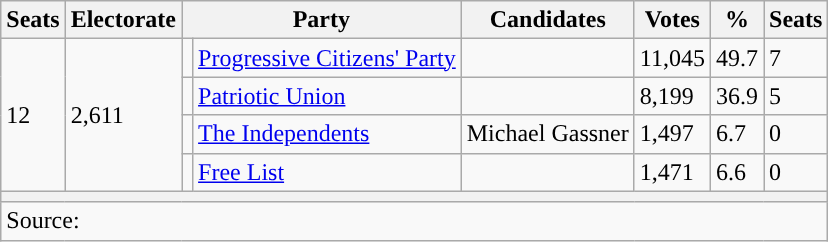<table class="wikitable">
<tr>
<th>Seats</th>
<th>Electorate</th>
<th colspan="2">Party</th>
<th>Candidates</th>
<th>Votes</th>
<th>%</th>
<th>Seats</th>
</tr>
<tr>
<td rowspan="4">12</td>
<td rowspan="4">2,611</td>
<td style="color:inherit;background:"></td>
<td><a href='#'>Progressive Citizens' Party</a></td>
<td></td>
<td>11,045</td>
<td>49.7</td>
<td>7</td>
</tr>
<tr>
<td style="color:inherit;background:"></td>
<td><a href='#'>Patriotic Union</a></td>
<td></td>
<td>8,199</td>
<td>36.9</td>
<td>5</td>
</tr>
<tr>
<td style="color:inherit;background:"></td>
<td><a href='#'>The Independents</a></td>
<td>Michael Gassner</td>
<td>1,497</td>
<td>6.7</td>
<td>0</td>
</tr>
<tr>
<td style="color:inherit;background:"></td>
<td><a href='#'>Free List</a></td>
<td></td>
<td>1,471</td>
<td>6.6</td>
<td>0</td>
</tr>
<tr>
<th colspan="8"></th>
</tr>
<tr>
<td colspan="8" style="text-align:left">Source: </td>
</tr>
</table>
